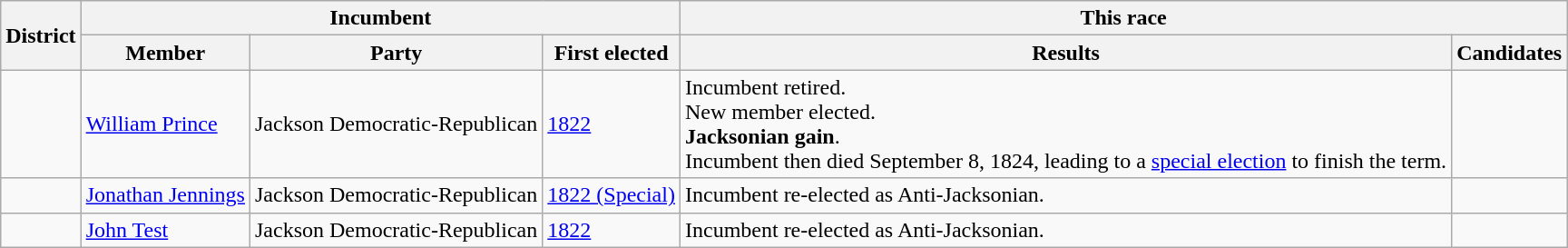<table class=wikitable>
<tr>
<th rowspan=2>District</th>
<th colspan=3>Incumbent</th>
<th colspan=2>This race</th>
</tr>
<tr>
<th>Member</th>
<th>Party</th>
<th>First elected</th>
<th>Results</th>
<th>Candidates</th>
</tr>
<tr>
<td></td>
<td><a href='#'>William Prince</a></td>
<td>Jackson Democratic-Republican</td>
<td><a href='#'>1822</a></td>
<td>Incumbent retired.<br>New member elected.<br><strong>Jacksonian gain</strong>.<br>Incumbent then died September 8, 1824, leading to a <a href='#'>special election</a> to finish the term.</td>
<td nowrap></td>
</tr>
<tr>
<td></td>
<td><a href='#'>Jonathan Jennings</a></td>
<td>Jackson Democratic-Republican</td>
<td><a href='#'>1822 (Special)</a></td>
<td>Incumbent re-elected as Anti-Jacksonian.</td>
<td nowrap></td>
</tr>
<tr>
<td></td>
<td><a href='#'>John Test</a></td>
<td>Jackson Democratic-Republican</td>
<td><a href='#'>1822</a></td>
<td>Incumbent re-elected as Anti-Jacksonian.</td>
<td nowrap></td>
</tr>
</table>
